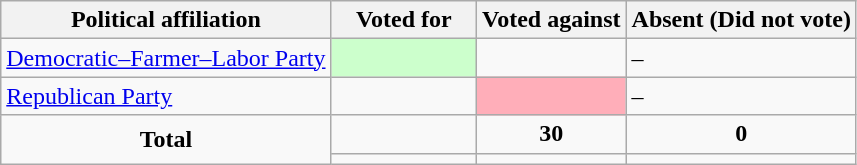<table class="wikitable">
<tr>
<th>Political affiliation</th>
<th style="width:17%;">Voted for</th>
<th>Voted against</th>
<th>Absent (Did not vote)</th>
</tr>
<tr>
<td> <a href='#'>Democratic–Farmer–Labor Party</a></td>
<td style="background-color:#CCFFCC;"></td>
<td></td>
<td>–</td>
</tr>
<tr>
<td> <a href='#'>Republican Party</a></td>
<td></td>
<td style="background-color:#FFAEB9;"></td>
<td>–</td>
</tr>
<tr>
<td style="text-align:center;" rowspan="2"><strong>Total </strong></td>
<td></td>
<td style="text-align:center;"><strong>30</strong></td>
<td style="text-align:center;"><strong>0</strong></td>
</tr>
<tr>
<td style="text-align:center;"></td>
<td style="text-align:center;"></td>
<td style="text-align:center;"></td>
</tr>
</table>
